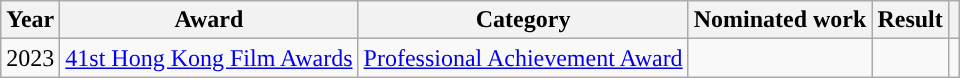<table class="wikitable">
<tr>
<th>Year</th>
<th>Award</th>
<th>Category</th>
<th>Nominated work</th>
<th>Result</th>
<th></th>
</tr>
<tr>
<td>2023</td>
<td><a href='#'>41st Hong Kong Film Awards</a></td>
<td><a href='#'>Professional Achievement Award</a></td>
<td></td>
<td></td>
<td></td>
</tr>
</table>
